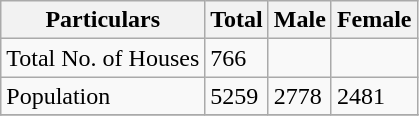<table class="wikitable sortable">
<tr>
<th>Particulars</th>
<th>Total</th>
<th>Male</th>
<th>Female</th>
</tr>
<tr>
<td>Total No. of Houses</td>
<td>766</td>
<td></td>
<td></td>
</tr>
<tr>
<td>Population</td>
<td>5259</td>
<td>2778</td>
<td>2481</td>
</tr>
<tr>
</tr>
</table>
